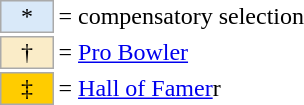<table border=0 cellspacing="0" cellpadding="8">
<tr>
<td><br><table style="margin: 0.75em 0 0 0.5em;">
<tr>
<td style="background:#d9e9f9; border:1px solid #aaa; width:2em; text-align:center;">*</td>
<td>= compensatory selection</td>
<td></td>
</tr>
<tr>
<td style="background:#faecc8; border:1px solid #aaa; width:2em; text-align:center;">†</td>
<td>= <a href='#'>Pro Bowler</a></td>
</tr>
<tr>
<td style="background-color:#FFCC00; border:1px solid #aaaaaa; width:2em; text-align:center;">‡</td>
<td>= <a href='#'>Hall of Famer</a>r</td>
</tr>
</table>
</td>
<td cellspacing="2"><br></td>
</tr>
</table>
